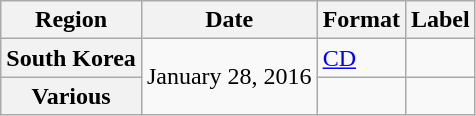<table class="wikitable plainrowheaders">
<tr>
<th scope="col">Region</th>
<th scope="col">Date</th>
<th scope="col">Format</th>
<th scope="col">Label</th>
</tr>
<tr>
<th scope="row">South Korea</th>
<td rowspan="2">January 28, 2016</td>
<td><a href='#'>CD</a></td>
<td></td>
</tr>
<tr>
<th scope="row">Various </th>
<td></td>
<td></td>
</tr>
</table>
